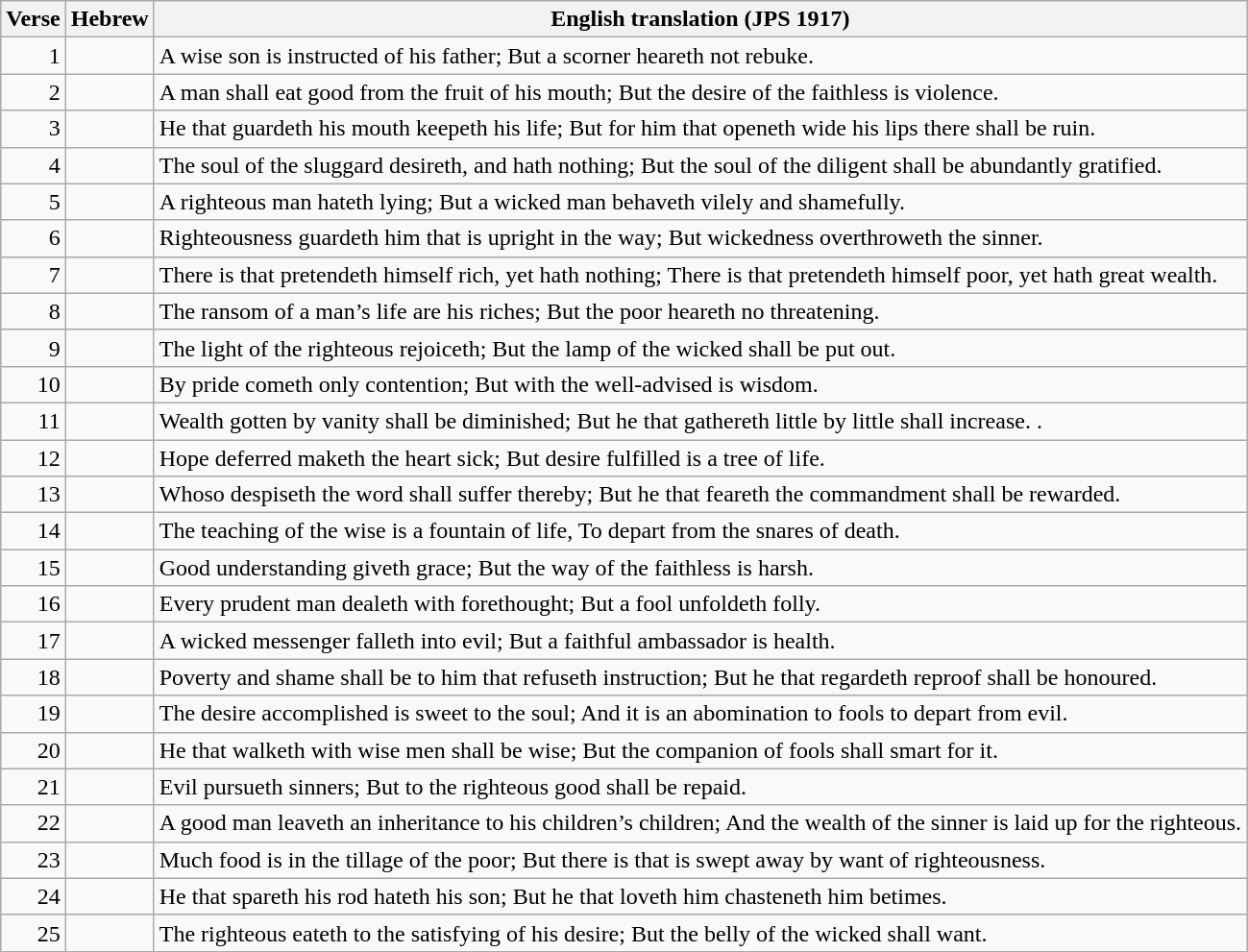<table class="wikitable">
<tr>
<th>Verse</th>
<th>Hebrew</th>
<th>English translation (JPS 1917)</th>
</tr>
<tr>
<td style="text-align:right">1</td>
<td style="text-align:right"></td>
<td>A wise son is instructed of his father; But a scorner heareth not rebuke.</td>
</tr>
<tr>
<td style="text-align:right">2</td>
<td style="text-align:right"></td>
<td>A man shall eat good from the fruit of his mouth; But the desire of the faithless is violence.</td>
</tr>
<tr>
<td style="text-align:right">3</td>
<td style="text-align:right"></td>
<td>He that guardeth his mouth keepeth his life; But for him that openeth wide his lips there shall be ruin.</td>
</tr>
<tr>
<td style="text-align:right">4</td>
<td style="text-align:right"></td>
<td>The soul of the sluggard desireth, and hath nothing; But the soul of the diligent shall be abundantly gratified.</td>
</tr>
<tr>
<td style="text-align:right">5</td>
<td style="text-align:right"></td>
<td>A righteous man hateth lying; But a wicked man behaveth vilely and shamefully.</td>
</tr>
<tr>
<td style="text-align:right">6</td>
<td style="text-align:right"></td>
<td>Righteousness guardeth him that is upright in the way; But wickedness overthroweth the sinner.</td>
</tr>
<tr>
<td style="text-align:right">7</td>
<td style="text-align:right"></td>
<td>There is that pretendeth himself rich, yet hath nothing; There is that pretendeth himself poor, yet hath great wealth.</td>
</tr>
<tr>
<td style="text-align:right">8</td>
<td style="text-align:right"></td>
<td>The ransom of a man’s life are his riches; But the poor heareth no threatening.</td>
</tr>
<tr>
<td style="text-align:right">9</td>
<td style="text-align:right"></td>
<td>The light of the righteous rejoiceth; But the lamp of the wicked shall be put out.</td>
</tr>
<tr>
<td style="text-align:right">10</td>
<td style="text-align:right"></td>
<td>By pride cometh only contention; But with the well-advised is wisdom.</td>
</tr>
<tr>
<td style="text-align:right">11</td>
<td style="text-align:right"></td>
<td>Wealth gotten by vanity shall be diminished; But he that gathereth little by little shall increase. .</td>
</tr>
<tr>
<td style="text-align:right">12</td>
<td style="text-align:right"></td>
<td>Hope deferred maketh the heart sick; But desire fulfilled is a tree of life.</td>
</tr>
<tr>
<td style="text-align:right">13</td>
<td style="text-align:right"></td>
<td>Whoso despiseth the word shall suffer thereby; But he that feareth the commandment shall be rewarded.</td>
</tr>
<tr>
<td style="text-align:right">14</td>
<td style="text-align:right"></td>
<td>The teaching of the wise is a fountain of life, To depart from the snares of death.</td>
</tr>
<tr>
<td style="text-align:right">15</td>
<td style="text-align:right"></td>
<td>Good understanding giveth grace; But the way of the faithless is harsh.</td>
</tr>
<tr>
<td style="text-align:right">16</td>
<td style="text-align:right"></td>
<td>Every prudent man dealeth with forethought; But a fool unfoldeth folly.</td>
</tr>
<tr>
<td style="text-align:right">17</td>
<td style="text-align:right"></td>
<td>A wicked messenger falleth into evil; But a faithful ambassador is health.</td>
</tr>
<tr>
<td style="text-align:right">18</td>
<td style="text-align:right"></td>
<td>Poverty and shame shall be to him that refuseth instruction; But he that regardeth reproof shall be honoured.</td>
</tr>
<tr>
<td style="text-align:right">19</td>
<td style="text-align:right"></td>
<td>The desire accomplished is sweet to the soul; And it is an abomination to fools to depart from evil.</td>
</tr>
<tr>
<td style="text-align:right">20</td>
<td style="text-align:right"></td>
<td>He that walketh with wise men shall be wise; But the companion of fools shall smart for it.</td>
</tr>
<tr>
<td style="text-align:right">21</td>
<td style="text-align:right"></td>
<td>Evil pursueth sinners; But to the righteous good shall be repaid.</td>
</tr>
<tr>
<td style="text-align:right">22</td>
<td style="text-align:right"></td>
<td>A good man leaveth an inheritance to his children’s children; And the wealth of the sinner is laid up for the righteous.</td>
</tr>
<tr>
<td style="text-align:right">23</td>
<td style="text-align:right"></td>
<td>Much food is in the tillage of the poor; But there is that is swept away by want of righteousness.</td>
</tr>
<tr>
<td style="text-align:right">24</td>
<td style="text-align:right"></td>
<td>He that spareth his rod hateth his son; But he that loveth him chasteneth him betimes.</td>
</tr>
<tr>
<td style="text-align:right">25</td>
<td style="text-align:right"></td>
<td>The righteous eateth to the satisfying of his desire; But the belly of the wicked shall want.</td>
</tr>
</table>
